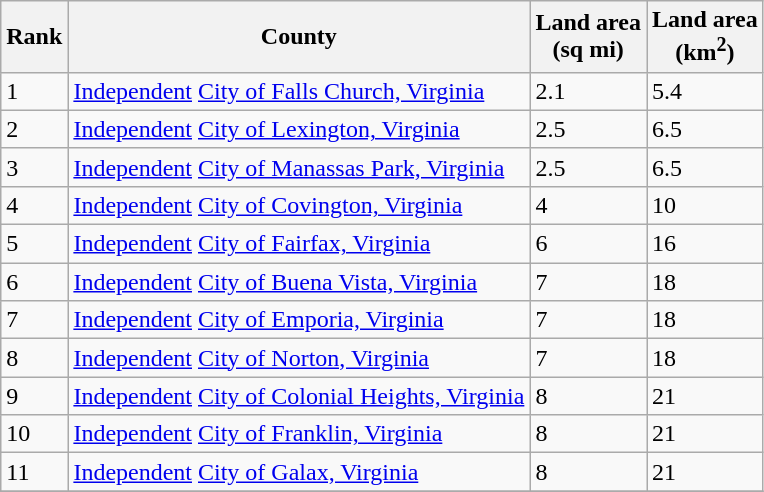<table class="wikitable" style="float:left; margin-right: 1em">
<tr>
<th>Rank</th>
<th>County</th>
<th>Land area<br>(sq mi)</th>
<th>Land area<br>(km<sup>2</sup>)</th>
</tr>
<tr>
<td>1</td>
<td><a href='#'>Independent</a> <a href='#'>City of Falls Church, Virginia</a></td>
<td>2.1</td>
<td>5.4</td>
</tr>
<tr>
<td>2</td>
<td><a href='#'>Independent</a> <a href='#'>City of Lexington, Virginia</a></td>
<td>2.5</td>
<td>6.5</td>
</tr>
<tr>
<td>3</td>
<td><a href='#'>Independent</a> <a href='#'>City of Manassas Park, Virginia</a></td>
<td>2.5</td>
<td>6.5</td>
</tr>
<tr>
<td>4</td>
<td><a href='#'>Independent</a> <a href='#'>City of Covington, Virginia</a></td>
<td>4</td>
<td>10</td>
</tr>
<tr>
<td>5</td>
<td><a href='#'>Independent</a> <a href='#'>City of Fairfax, Virginia</a></td>
<td>6</td>
<td>16</td>
</tr>
<tr>
<td>6</td>
<td><a href='#'>Independent</a> <a href='#'>City of Buena Vista, Virginia</a></td>
<td>7</td>
<td>18</td>
</tr>
<tr>
<td>7</td>
<td><a href='#'>Independent</a> <a href='#'>City of Emporia, Virginia</a></td>
<td>7</td>
<td>18</td>
</tr>
<tr>
<td>8</td>
<td><a href='#'>Independent</a> <a href='#'>City of Norton, Virginia</a></td>
<td>7</td>
<td>18</td>
</tr>
<tr>
<td>9</td>
<td><a href='#'>Independent</a> <a href='#'>City of Colonial Heights, Virginia</a></td>
<td>8</td>
<td>21</td>
</tr>
<tr>
<td>10</td>
<td><a href='#'>Independent</a> <a href='#'>City of Franklin, Virginia</a></td>
<td>8</td>
<td>21</td>
</tr>
<tr>
<td>11</td>
<td><a href='#'>Independent</a> <a href='#'>City of Galax, Virginia</a></td>
<td>8</td>
<td>21</td>
</tr>
<tr>
</tr>
</table>
